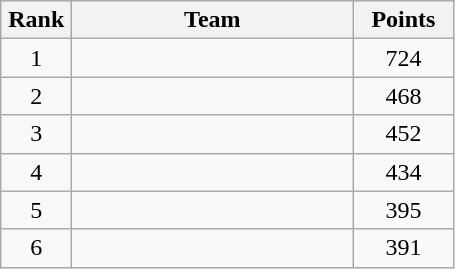<table class="wikitable" style="text-align:center;">
<tr>
<th width=40>Rank</th>
<th width=180>Team</th>
<th width=60>Points</th>
</tr>
<tr>
<td>1</td>
<td align=left></td>
<td>724</td>
</tr>
<tr>
<td>2</td>
<td align=left></td>
<td>468</td>
</tr>
<tr>
<td>3</td>
<td align=left></td>
<td>452</td>
</tr>
<tr>
<td>4</td>
<td align=left></td>
<td>434</td>
</tr>
<tr>
<td>5</td>
<td align=left></td>
<td>395</td>
</tr>
<tr>
<td>6</td>
<td align=left></td>
<td>391</td>
</tr>
</table>
